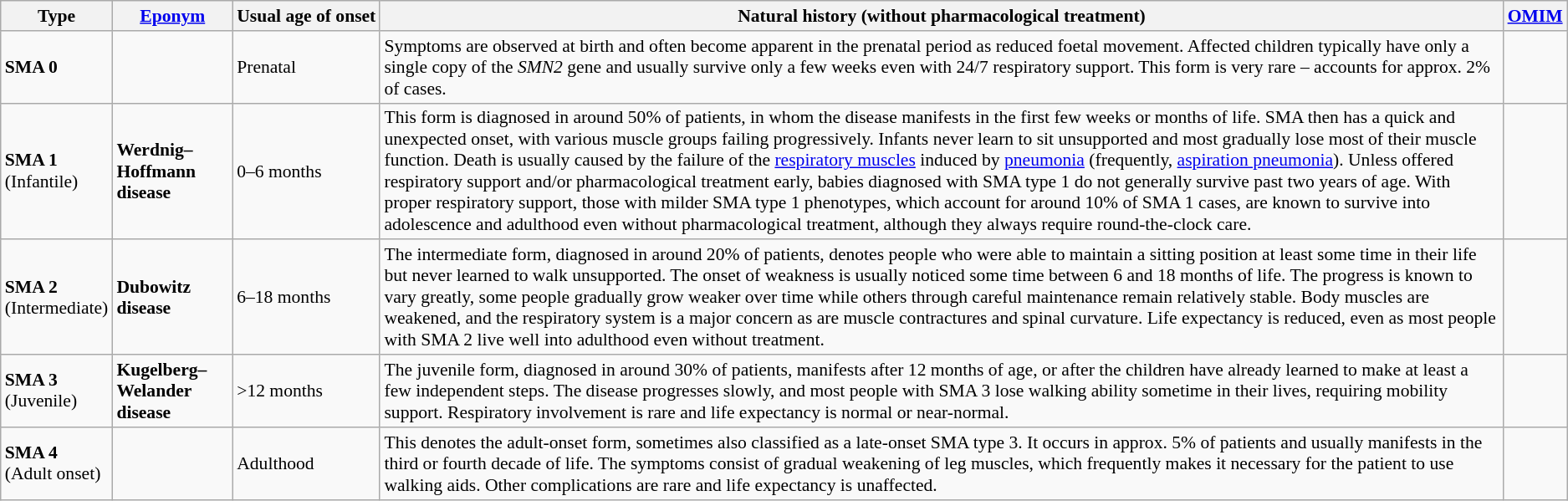<table class="wikitable" style="font-size: 90%">
<tr>
<th>Type</th>
<th><a href='#'>Eponym</a></th>
<th>Usual age of onset</th>
<th>Natural history (without pharmacological treatment)</th>
<th><a href='#'>OMIM</a></th>
</tr>
<tr>
<td><strong>SMA 0</strong></td>
<td></td>
<td>Prenatal</td>
<td>Symptoms are observed at birth and often become apparent in the prenatal period as reduced foetal movement. Affected children typically have only a single copy of the <em>SMN2</em> gene and usually survive only a few weeks even with 24/7 respiratory support. This form is very rare – accounts for approx. 2% of cases.</td>
<td></td>
</tr>
<tr>
<td><strong>SMA 1</strong><br>(Infantile)</td>
<td><strong>Werdnig–Hoffmann disease</strong></td>
<td>0–6 months</td>
<td>This form is diagnosed in around 50% of patients, in whom the disease manifests in the first few weeks or months of life. SMA then has a quick and unexpected onset, with various muscle groups failing progressively. Infants never learn to sit unsupported and most gradually lose most of their muscle function. Death is usually caused by the failure of the <a href='#'>respiratory muscles</a> induced by <a href='#'>pneumonia</a> (frequently, <a href='#'>aspiration pneumonia</a>). Unless offered respiratory support and/or pharmacological treatment early, babies diagnosed with SMA type 1 do not generally survive past two years of age. With proper respiratory support, those with milder SMA type 1 phenotypes, which account for around 10% of SMA 1 cases, are known to survive into adolescence and adulthood even without pharmacological treatment, although they always require round-the-clock care.</td>
<td></td>
</tr>
<tr>
<td><strong>SMA 2</strong><br>(Intermediate)</td>
<td><strong>Dubowitz disease</strong></td>
<td>6–18 months</td>
<td>The intermediate form, diagnosed in around 20% of patients, denotes people who were able to maintain a sitting position at least some time in their life but never learned to walk unsupported. The onset of weakness is usually noticed some time between 6 and 18 months of life. The progress is known to vary greatly, some people gradually grow weaker over time while others through careful maintenance remain relatively stable. Body muscles are weakened, and the respiratory system is a major concern as are muscle contractures and spinal curvature. Life expectancy is reduced, even as most people with SMA 2 live well into adulthood even without treatment.</td>
<td></td>
</tr>
<tr>
<td><strong>SMA 3</strong><br>(Juvenile)</td>
<td><strong>Kugelberg–Welander disease</strong></td>
<td>>12 months</td>
<td>The juvenile form, diagnosed in around 30% of patients, manifests after 12 months of age, or after the children have already learned to make at least a few independent steps. The disease progresses slowly, and most people with SMA 3 lose walking ability sometime in their lives, requiring mobility support. Respiratory involvement is rare and life expectancy is normal or near-normal.</td>
<td></td>
</tr>
<tr>
<td><strong>SMA 4</strong><br>(Adult onset)</td>
<td></td>
<td>Adulthood</td>
<td>This denotes the adult-onset form, sometimes also classified as a late-onset SMA type 3. It occurs in approx. 5% of patients and usually manifests in the third or fourth decade of life. The symptoms consist of gradual weakening of leg muscles, which frequently makes it necessary for the patient to use walking aids. Other complications are rare and life expectancy is unaffected.</td>
<td></td>
</tr>
</table>
